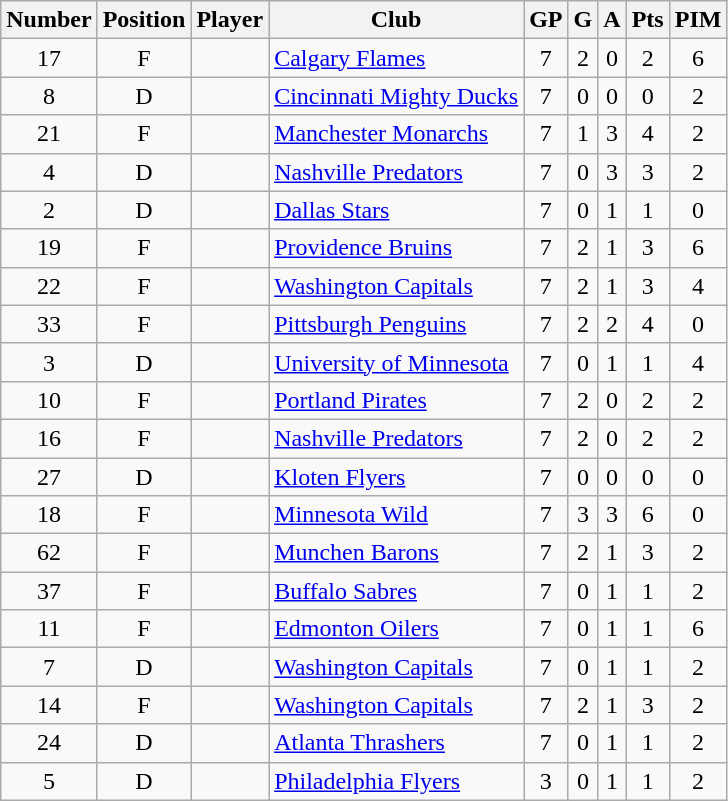<table class="wikitable sortable" style="text-align: center;">
<tr>
<th>Number</th>
<th>Position</th>
<th>Player</th>
<th>Club</th>
<th>GP</th>
<th>G</th>
<th>A</th>
<th>Pts</th>
<th>PIM</th>
</tr>
<tr>
<td>17</td>
<td>F</td>
<td align=left></td>
<td align=left><a href='#'>Calgary Flames</a></td>
<td>7</td>
<td>2</td>
<td>0</td>
<td>2</td>
<td>6</td>
</tr>
<tr>
<td>8</td>
<td>D</td>
<td align=left></td>
<td align=left><a href='#'>Cincinnati Mighty Ducks</a></td>
<td>7</td>
<td>0</td>
<td>0</td>
<td>0</td>
<td>2</td>
</tr>
<tr>
<td>21</td>
<td>F</td>
<td align=left></td>
<td align=left><a href='#'>Manchester Monarchs</a></td>
<td>7</td>
<td>1</td>
<td>3</td>
<td>4</td>
<td>2</td>
</tr>
<tr>
<td>4</td>
<td>D</td>
<td align=left></td>
<td align=left><a href='#'>Nashville Predators</a></td>
<td>7</td>
<td>0</td>
<td>3</td>
<td>3</td>
<td>2</td>
</tr>
<tr>
<td>2</td>
<td>D</td>
<td align=left></td>
<td align=left><a href='#'>Dallas Stars</a></td>
<td>7</td>
<td>0</td>
<td>1</td>
<td>1</td>
<td>0</td>
</tr>
<tr>
<td>19</td>
<td>F</td>
<td align=left></td>
<td align=left><a href='#'>Providence Bruins</a></td>
<td>7</td>
<td>2</td>
<td>1</td>
<td>3</td>
<td>6</td>
</tr>
<tr>
<td>22</td>
<td>F</td>
<td align=left></td>
<td align=left><a href='#'>Washington Capitals</a></td>
<td>7</td>
<td>2</td>
<td>1</td>
<td>3</td>
<td>4</td>
</tr>
<tr>
<td>33</td>
<td>F</td>
<td align=left></td>
<td align=left><a href='#'>Pittsburgh Penguins</a></td>
<td>7</td>
<td>2</td>
<td>2</td>
<td>4</td>
<td>0</td>
</tr>
<tr>
<td>3</td>
<td>D</td>
<td align=left></td>
<td align=left><a href='#'>University of Minnesota</a></td>
<td>7</td>
<td>0</td>
<td>1</td>
<td>1</td>
<td>4</td>
</tr>
<tr>
<td>10</td>
<td>F</td>
<td align=left></td>
<td align=left><a href='#'>Portland Pirates</a></td>
<td>7</td>
<td>2</td>
<td>0</td>
<td>2</td>
<td>2</td>
</tr>
<tr>
<td>16</td>
<td>F</td>
<td align=left></td>
<td align=left><a href='#'>Nashville Predators</a></td>
<td>7</td>
<td>2</td>
<td>0</td>
<td>2</td>
<td>2</td>
</tr>
<tr>
<td>27</td>
<td>D</td>
<td align=left></td>
<td align=left><a href='#'>Kloten Flyers</a></td>
<td>7</td>
<td>0</td>
<td>0</td>
<td>0</td>
<td>0</td>
</tr>
<tr>
<td>18</td>
<td>F</td>
<td align=left></td>
<td align=left><a href='#'>Minnesota Wild</a></td>
<td>7</td>
<td>3</td>
<td>3</td>
<td>6</td>
<td>0</td>
</tr>
<tr>
<td>62</td>
<td>F</td>
<td align=left></td>
<td align=left><a href='#'>Munchen Barons</a></td>
<td>7</td>
<td>2</td>
<td>1</td>
<td>3</td>
<td>2</td>
</tr>
<tr>
<td>37</td>
<td>F</td>
<td align=left></td>
<td align=left><a href='#'>Buffalo Sabres</a></td>
<td>7</td>
<td>0</td>
<td>1</td>
<td>1</td>
<td>2</td>
</tr>
<tr>
<td>11</td>
<td>F</td>
<td align=left></td>
<td align=left><a href='#'>Edmonton Oilers</a></td>
<td>7</td>
<td>0</td>
<td>1</td>
<td>1</td>
<td>6</td>
</tr>
<tr>
<td>7</td>
<td>D</td>
<td align=left></td>
<td align=left><a href='#'>Washington Capitals</a></td>
<td>7</td>
<td>0</td>
<td>1</td>
<td>1</td>
<td>2</td>
</tr>
<tr>
<td>14</td>
<td>F</td>
<td align=left></td>
<td align=left><a href='#'>Washington Capitals</a></td>
<td>7</td>
<td>2</td>
<td>1</td>
<td>3</td>
<td>2</td>
</tr>
<tr>
<td>24</td>
<td>D</td>
<td align=left></td>
<td align=left><a href='#'>Atlanta Thrashers</a></td>
<td>7</td>
<td>0</td>
<td>1</td>
<td>1</td>
<td>2</td>
</tr>
<tr>
<td>5</td>
<td>D</td>
<td align=left></td>
<td align=left><a href='#'>Philadelphia Flyers</a></td>
<td>3</td>
<td>0</td>
<td>1</td>
<td>1</td>
<td>2</td>
</tr>
</table>
